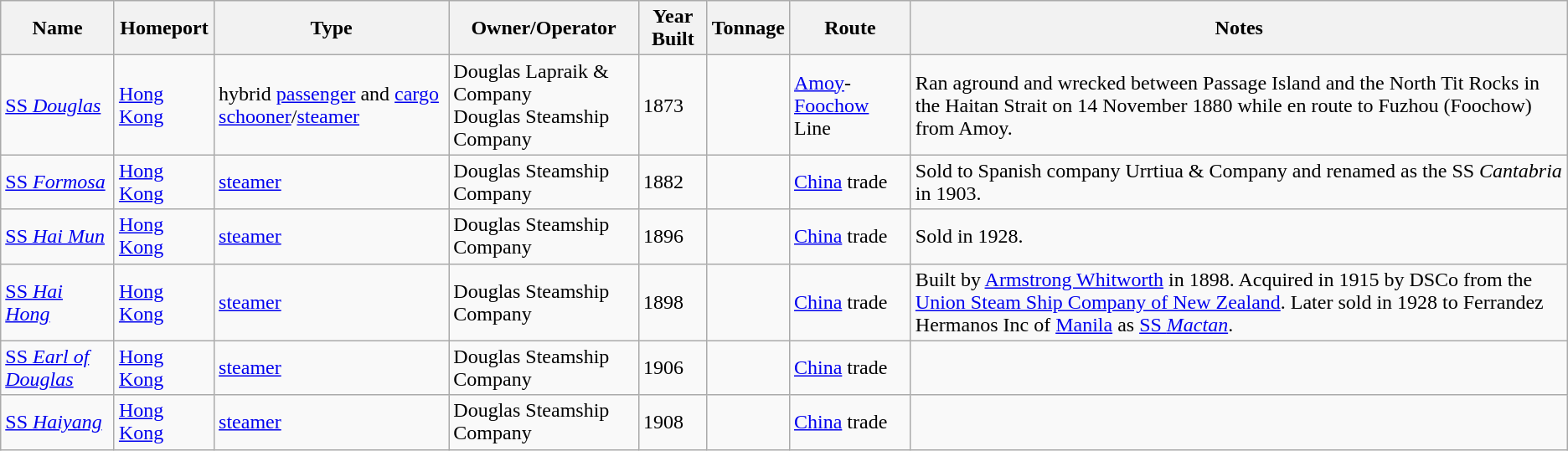<table class="wikitable sortable" align="center">
<tr>
<th>Name</th>
<th>Homeport</th>
<th>Type</th>
<th>Owner/Operator</th>
<th data-sort-type="number">Year Built</th>
<th data-sort-type="number">Tonnage</th>
<th>Route</th>
<th>Notes</th>
</tr>
<tr>
<td><a href='#'>SS <em>Douglas</em></a></td>
<td> <a href='#'>Hong Kong</a></td>
<td>hybrid <a href='#'>passenger</a> and <a href='#'>cargo</a> <a href='#'>schooner</a>/<a href='#'>steamer</a></td>
<td> Douglas Lapraik & Company<br> Douglas Steamship Company</td>
<td>1873</td>
<td></td>
<td><a href='#'>Amoy</a>-<a href='#'>Foochow</a> Line</td>
<td>Ran aground and wrecked between Passage Island and the North Tit Rocks in the Haitan Strait on 14 November 1880 while en route to Fuzhou (Foochow) from Amoy.</td>
</tr>
<tr>
<td><a href='#'>SS <em>Formosa</em></a></td>
<td> <a href='#'>Hong Kong</a></td>
<td><a href='#'>steamer</a></td>
<td> Douglas Steamship Company</td>
<td>1882</td>
<td></td>
<td><a href='#'>China</a> trade</td>
<td>Sold to Spanish company Urrtiua & Company and renamed as the SS <em>Cantabria</em> in 1903.</td>
</tr>
<tr>
<td><a href='#'>SS <em>Hai Mun</em></a></td>
<td> <a href='#'>Hong Kong</a></td>
<td><a href='#'>steamer</a></td>
<td> Douglas Steamship Company</td>
<td>1896</td>
<td></td>
<td><a href='#'>China</a> trade</td>
<td>Sold in 1928.</td>
</tr>
<tr>
<td><a href='#'>SS <em>Hai Hong</em></a></td>
<td> <a href='#'>Hong Kong</a></td>
<td><a href='#'>steamer</a></td>
<td> Douglas Steamship Company</td>
<td>1898</td>
<td></td>
<td><a href='#'>China</a> trade</td>
<td>Built by <a href='#'>Armstrong Whitworth</a> in 1898. Acquired in 1915 by DSCo from the <a href='#'>Union Steam Ship Company of New Zealand</a>. Later sold in 1928 to Ferrandez Hermanos Inc of <a href='#'>Manila</a> as <a href='#'>SS <em>Mactan</em></a>.</td>
</tr>
<tr>
<td><a href='#'>SS <em>Earl of Douglas</em></a></td>
<td> <a href='#'>Hong Kong</a></td>
<td><a href='#'>steamer</a></td>
<td> Douglas Steamship Company</td>
<td>1906</td>
<td></td>
<td><a href='#'>China</a> trade</td>
<td></td>
</tr>
<tr>
<td><a href='#'>SS <em>Haiyang</em></a></td>
<td> <a href='#'>Hong Kong</a></td>
<td><a href='#'>steamer</a></td>
<td> Douglas Steamship Company</td>
<td>1908</td>
<td></td>
<td><a href='#'>China</a> trade</td>
<td></td>
</tr>
</table>
